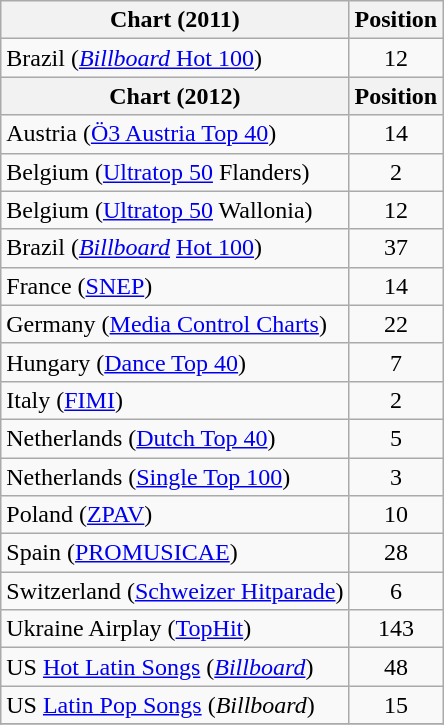<table class="wikitable sortable">
<tr>
<th>Chart (2011)</th>
<th>Position</th>
</tr>
<tr>
<td>Brazil (<a href='#'><em>Billboard</em> Hot 100</a>)</td>
<td style="text-align:center;">12</td>
</tr>
<tr>
<th>Chart (2012)</th>
<th>Position</th>
</tr>
<tr>
<td>Austria (<a href='#'>Ö3 Austria Top 40</a>)</td>
<td style="text-align:center;">14</td>
</tr>
<tr>
<td>Belgium (<a href='#'>Ultratop 50</a> Flanders)</td>
<td align="center">2</td>
</tr>
<tr>
<td>Belgium (<a href='#'>Ultratop 50</a> Wallonia)</td>
<td align="center">12</td>
</tr>
<tr>
<td>Brazil (<em><a href='#'>Billboard</a></em> <a href='#'>Hot 100</a>)</td>
<td style="text-align:center;">37</td>
</tr>
<tr>
<td>France (<a href='#'>SNEP</a>)</td>
<td style="text-align:center;">14</td>
</tr>
<tr>
<td>Germany (<a href='#'>Media Control Charts</a>)</td>
<td style="text-align:center;">22</td>
</tr>
<tr>
<td>Hungary (<a href='#'>Dance Top 40</a>)</td>
<td style="text-align:center;">7</td>
</tr>
<tr>
<td>Italy (<a href='#'>FIMI</a>)</td>
<td style="text-align:center;">2</td>
</tr>
<tr>
<td>Netherlands (<a href='#'>Dutch Top 40</a>)</td>
<td align="center">5</td>
</tr>
<tr>
<td>Netherlands (<a href='#'>Single Top 100</a>)</td>
<td align="center">3</td>
</tr>
<tr>
<td>Poland (<a href='#'>ZPAV</a>)</td>
<td style="text-align:center;">10</td>
</tr>
<tr>
<td>Spain (<a href='#'>PROMUSICAE</a>)</td>
<td style="text-align:center;">28</td>
</tr>
<tr>
<td>Switzerland (<a href='#'>Schweizer Hitparade</a>)</td>
<td style="text-align:center;">6</td>
</tr>
<tr>
<td>Ukraine Airplay (<a href='#'>TopHit</a>)</td>
<td style="text-align:center;">143</td>
</tr>
<tr>
<td>US <a href='#'>Hot Latin Songs</a> (<a href='#'><em>Billboard</em></a>)</td>
<td align="center">48</td>
</tr>
<tr>
<td>US <a href='#'>Latin Pop Songs</a> (<em>Billboard</em>)</td>
<td align="center">15</td>
</tr>
<tr>
</tr>
</table>
